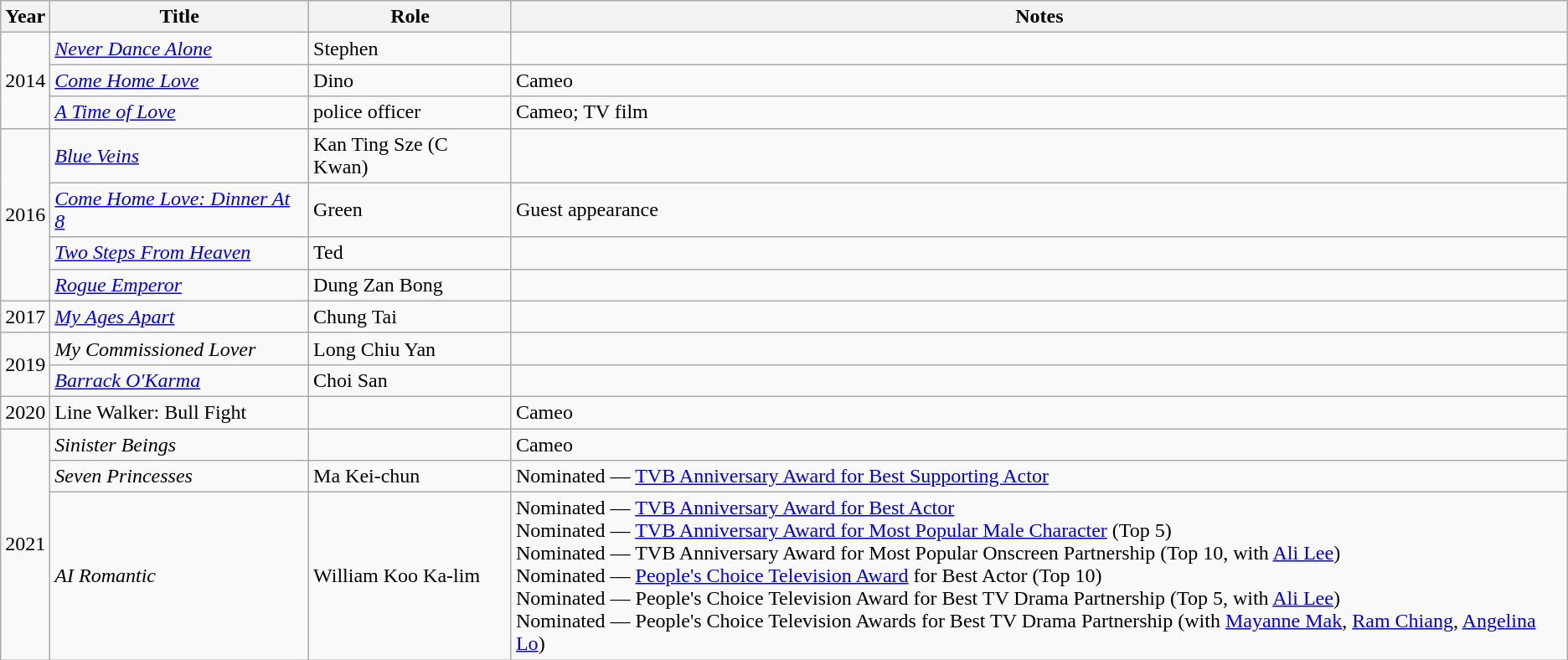<table class="wikitable">
<tr>
<th>Year</th>
<th>Title</th>
<th>Role</th>
<th>Notes</th>
</tr>
<tr>
<td rowspan="3">2014</td>
<td><em><a href='#'>Never Dance Alone</a></em></td>
<td>Stephen</td>
<td></td>
</tr>
<tr>
<td><em><a href='#'>Come Home Love</a></em></td>
<td>Dino</td>
<td>Cameo</td>
</tr>
<tr>
<td><em><a href='#'>A Time of Love</a></em></td>
<td>police officer</td>
<td>Cameo; TV film</td>
</tr>
<tr>
<td rowspan="4">2016</td>
<td><em><a href='#'>Blue Veins</a></em></td>
<td>Kan Ting Sze (C Kwan)</td>
<td></td>
</tr>
<tr>
<td><em><a href='#'>Come Home Love: Dinner At 8</a></em></td>
<td>Green</td>
<td>Guest appearance</td>
</tr>
<tr>
<td><em><a href='#'>Two Steps From Heaven</a></em></td>
<td>Ted</td>
<td></td>
</tr>
<tr>
<td><em><a href='#'>Rogue Emperor</a></em></td>
<td>Dung Zan Bong</td>
<td></td>
</tr>
<tr>
<td>2017</td>
<td><em><a href='#'>My Ages Apart</a></em></td>
<td>Chung Tai</td>
<td></td>
</tr>
<tr>
<td rowspan="2">2019</td>
<td><em>My Commissioned Lover</em></td>
<td>Long Chiu Yan</td>
<td></td>
</tr>
<tr>
<td><em><a href='#'>Barrack O'Karma</a></em></td>
<td>Choi San</td>
<td></td>
</tr>
<tr>
<td>2020</td>
<td>Line Walker: Bull Fight</td>
<td></td>
<td>Cameo</td>
</tr>
<tr>
<td rowspan="3">2021</td>
<td><em>Sinister Beings</em></td>
<td></td>
<td>Cameo</td>
</tr>
<tr>
<td><em>Seven Princesses</em></td>
<td>Ma Kei-chun</td>
<td>Nominated — <a href='#'>TVB Anniversary Award for Best Supporting Actor</a></td>
</tr>
<tr>
<td><em>AI Romantic</em></td>
<td>William Koo Ka-lim</td>
<td>Nominated — <a href='#'>TVB Anniversary Award for Best Actor</a> <br> Nominated — <a href='#'>TVB Anniversary Award for Most Popular Male Character</a> (Top 5) <br> Nominated — TVB Anniversary Award for Most Popular Onscreen Partnership (Top 10, with <a href='#'>Ali Lee</a>) <br> Nominated — <a href='#'>People's Choice Television Award</a> for Best Actor (Top 10) <br> Nominated — People's Choice Television Award for Best TV Drama Partnership (Top 5, with <a href='#'>Ali Lee</a>)<br> Nominated — People's Choice Television Awards for Best TV Drama Partnership (with <a href='#'>Mayanne Mak</a>, <a href='#'>Ram Chiang</a>, <a href='#'>Angelina Lo</a>)</td>
</tr>
</table>
